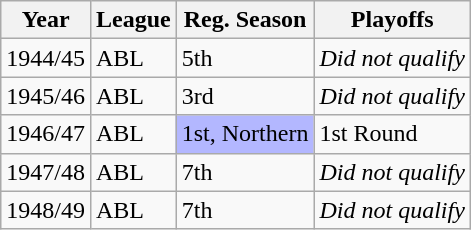<table class="wikitable">
<tr>
<th>Year</th>
<th>League</th>
<th>Reg. Season</th>
<th>Playoffs</th>
</tr>
<tr>
<td>1944/45</td>
<td>ABL</td>
<td>5th</td>
<td><em>Did not qualify</em></td>
</tr>
<tr>
<td>1945/46</td>
<td>ABL</td>
<td>3rd</td>
<td><em>Did not qualify</em></td>
</tr>
<tr>
<td>1946/47</td>
<td>ABL</td>
<td bgcolor="B3B7FF">1st, Northern</td>
<td>1st Round</td>
</tr>
<tr>
<td>1947/48</td>
<td>ABL</td>
<td>7th</td>
<td><em>Did not qualify</em></td>
</tr>
<tr>
<td>1948/49</td>
<td>ABL</td>
<td>7th</td>
<td><em>Did not qualify</em></td>
</tr>
</table>
